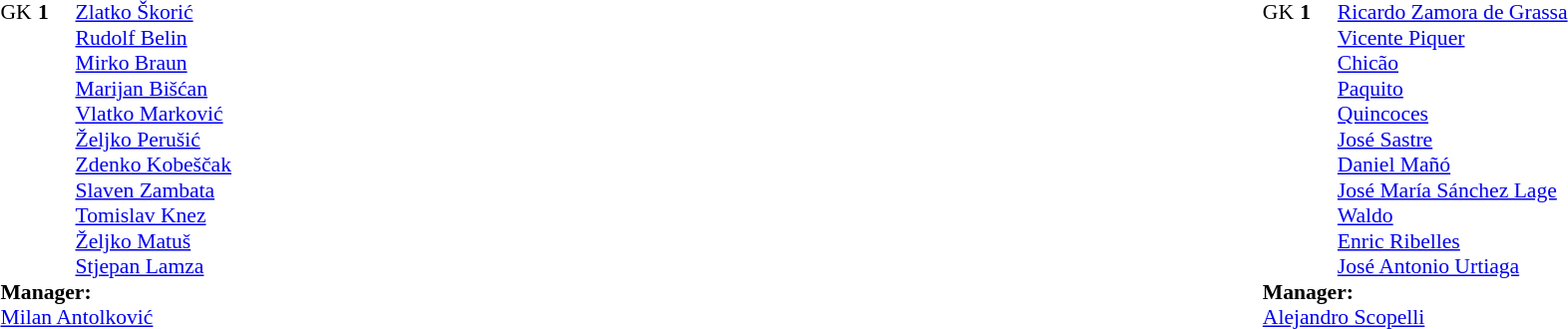<table width="100%">
<tr>
<td valign="top" width="50%"><br><table style="font-size: 90%" cellspacing="0" cellpadding="0">
<tr>
<th width=25></th>
<th width=25></th>
</tr>
<tr>
<td>GK</td>
<td><strong>1</strong></td>
<td> <a href='#'>Zlatko Škorić</a></td>
</tr>
<tr>
<td></td>
<td><strong> </strong></td>
<td> <a href='#'>Rudolf Belin</a></td>
</tr>
<tr>
<td></td>
<td><strong> </strong></td>
<td> <a href='#'>Mirko Braun</a></td>
</tr>
<tr>
<td></td>
<td><strong> </strong></td>
<td> <a href='#'>Marijan Bišćan</a></td>
</tr>
<tr>
<td></td>
<td><strong> </strong></td>
<td> <a href='#'>Vlatko Marković</a></td>
</tr>
<tr>
<td></td>
<td><strong> </strong></td>
<td> <a href='#'>Željko Perušić</a></td>
</tr>
<tr>
<td></td>
<td><strong> </strong></td>
<td> <a href='#'>Zdenko Kobeščak</a></td>
</tr>
<tr>
<td></td>
<td><strong> </strong></td>
<td> <a href='#'>Slaven Zambata</a></td>
</tr>
<tr>
<td></td>
<td><strong> </strong></td>
<td> <a href='#'>Tomislav Knez</a></td>
</tr>
<tr>
<td></td>
<td><strong> </strong></td>
<td> <a href='#'>Željko Matuš</a></td>
</tr>
<tr>
<td></td>
<td><strong> </strong></td>
<td> <a href='#'>Stjepan Lamza</a></td>
</tr>
<tr>
<td colspan=3><strong>Manager:</strong></td>
</tr>
<tr>
<td colspan=4> <a href='#'>Milan Antolković</a></td>
</tr>
</table>
</td>
<td valign="top"></td>
<td valign="top" width="50%"><br><table style="font-size: 90%" cellspacing="0" cellpadding="0" align=center>
<tr>
<th width=25></th>
<th width=25></th>
</tr>
<tr>
<td>GK</td>
<td><strong>1</strong></td>
<td> <a href='#'>Ricardo Zamora de Grassa</a></td>
</tr>
<tr>
<td></td>
<td><strong> </strong></td>
<td> <a href='#'>Vicente Piquer</a></td>
</tr>
<tr>
<td></td>
<td><strong> </strong></td>
<td> <a href='#'>Chicão</a></td>
</tr>
<tr>
<td></td>
<td><strong> </strong></td>
<td> <a href='#'>Paquito</a></td>
</tr>
<tr>
<td></td>
<td><strong> </strong></td>
<td> <a href='#'>Quincoces</a></td>
</tr>
<tr>
<td></td>
<td><strong> </strong></td>
<td> <a href='#'>José Sastre</a></td>
</tr>
<tr>
<td></td>
<td><strong> </strong></td>
<td> <a href='#'>Daniel Mañó</a></td>
</tr>
<tr>
<td></td>
<td><strong> </strong></td>
<td> <a href='#'>José María Sánchez Lage</a></td>
</tr>
<tr>
<td></td>
<td><strong> </strong></td>
<td> <a href='#'>Waldo</a></td>
</tr>
<tr>
<td></td>
<td><strong> </strong></td>
<td> <a href='#'>Enric Ribelles</a></td>
</tr>
<tr>
<td></td>
<td><strong> </strong></td>
<td> <a href='#'>José Antonio Urtiaga</a></td>
</tr>
<tr>
<td colspan=3><strong>Manager:</strong></td>
</tr>
<tr>
<td colspan=4> <a href='#'>Alejandro Scopelli</a></td>
</tr>
</table>
</td>
</tr>
</table>
